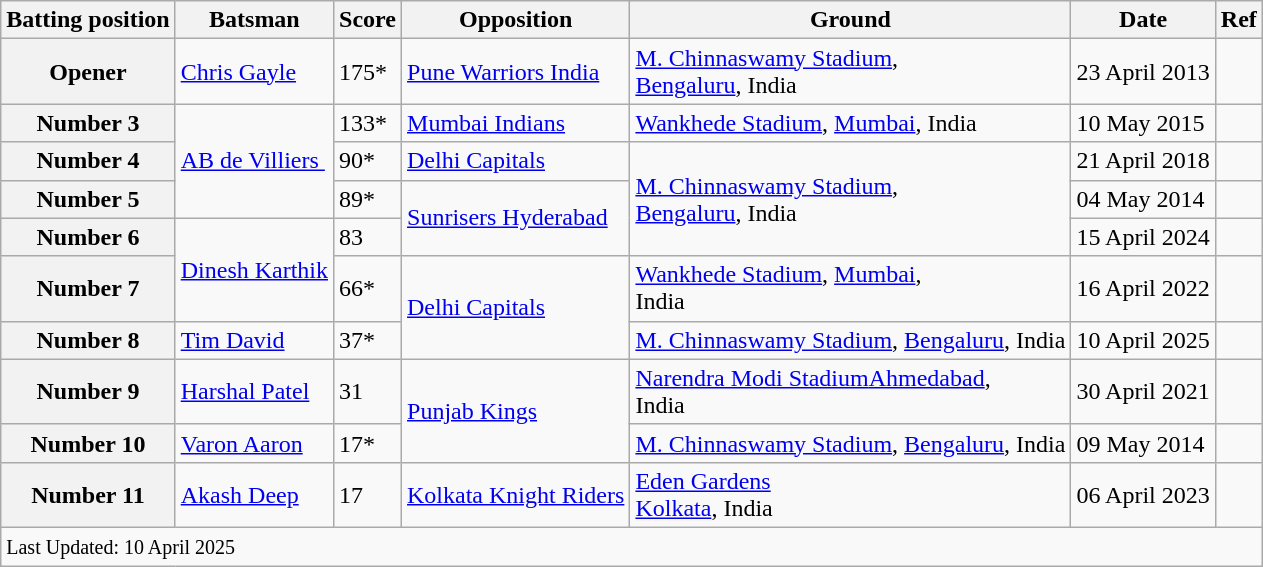<table class="wikitable sortable">
<tr>
<th scope="col">Batting position</th>
<th scope="col">Batsman</th>
<th scope="col">Score</th>
<th scope="col">Opposition</th>
<th scope="col">Ground</th>
<th scope="col">Date</th>
<th scope="col">Ref</th>
</tr>
<tr>
<th scope=row style=text-align:center;>Opener</th>
<td><a href='#'>Chris Gayle</a></td>
<td>175*</td>
<td><a href='#'>Pune Warriors India</a></td>
<td><a href='#'>M. Chinnaswamy Stadium</a>,<br><a href='#'>Bengaluru</a>,
India</td>
<td>23 April 2013</td>
<td></td>
</tr>
<tr>
<th scope=row style=text-align:center;>Number 3</th>
<td rowspan="3"><a href='#'>AB de Villiers </a></td>
<td>133*</td>
<td><a href='#'>Mumbai Indians</a></td>
<td><a href='#'>Wankhede Stadium</a>, <a href='#'>Mumbai</a>, India</td>
<td>10 May 2015</td>
<td></td>
</tr>
<tr>
<th scope=row style=text-align:center;>Number 4</th>
<td>90*</td>
<td><a href='#'>Delhi Capitals</a></td>
<td rowspan="3"><a href='#'>M. Chinnaswamy Stadium</a>,<br><a href='#'>Bengaluru</a>, India</td>
<td>21 April 2018</td>
<td></td>
</tr>
<tr>
<th scope=row style=text-align:center;>Number 5</th>
<td>89*</td>
<td rowspan="2"><a href='#'>Sunrisers Hyderabad</a></td>
<td>04 May 2014</td>
<td></td>
</tr>
<tr>
<th scope=row style=text-align:center;>Number 6</th>
<td rowspan="2"><a href='#'>Dinesh Karthik</a></td>
<td>83</td>
<td>15 April 2024</td>
<td></td>
</tr>
<tr>
<th scope=row style=text-align:center;>Number 7</th>
<td>66*</td>
<td rowspan="2"><a href='#'>Delhi Capitals</a></td>
<td><a href='#'>Wankhede Stadium</a>, <a href='#'>Mumbai</a>,<br>India</td>
<td>16 April 2022</td>
<td></td>
</tr>
<tr>
<th scope="row" style="text-align:center;">Number 8</th>
<td><a href='#'>Tim David</a></td>
<td>37*</td>
<td><a href='#'>M. Chinnaswamy Stadium</a>, <a href='#'>Bengaluru</a>, India</td>
<td>10 April 2025</td>
<td></td>
</tr>
<tr>
<th scope="row" style="text-align:center;">Number 9</th>
<td><a href='#'>Harshal Patel</a></td>
<td>31</td>
<td rowspan="2"><a href='#'>Punjab Kings</a></td>
<td><a href='#'>Narendra Modi Stadium</a><a href='#'>Ahmedabad</a>,<br>India</td>
<td>30 April 2021</td>
<td></td>
</tr>
<tr>
<th scope="row" style="text-align:center;">Number 10</th>
<td><a href='#'>Varon Aaron</a></td>
<td>17*</td>
<td><a href='#'>M. Chinnaswamy Stadium</a>, <a href='#'>Bengaluru</a>, India</td>
<td>09 May 2014</td>
<td></td>
</tr>
<tr>
<th scope="row" style="text-align:center;">Number 11</th>
<td><a href='#'>Akash Deep</a></td>
<td>17</td>
<td><a href='#'>Kolkata Knight Riders</a></td>
<td><a href='#'>Eden Gardens</a><br><a href='#'>Kolkata</a>, India</td>
<td>06 April 2023</td>
<td></td>
</tr>
<tr>
<td colspan="7"><small>Last Updated: 10 April 2025</small></td>
</tr>
</table>
